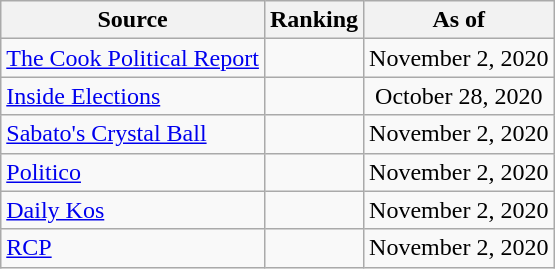<table class="wikitable" style="text-align:center">
<tr>
<th>Source</th>
<th>Ranking</th>
<th>As of</th>
</tr>
<tr>
<td align=left><a href='#'>The Cook Political Report</a></td>
<td></td>
<td>November 2, 2020</td>
</tr>
<tr>
<td align=left><a href='#'>Inside Elections</a></td>
<td></td>
<td>October 28, 2020</td>
</tr>
<tr>
<td align=left><a href='#'>Sabato's Crystal Ball</a></td>
<td></td>
<td>November 2, 2020</td>
</tr>
<tr>
<td style="text-align:left;"><a href='#'>Politico</a></td>
<td></td>
<td>November 2, 2020</td>
</tr>
<tr>
<td style="text-align:left;"><a href='#'>Daily Kos</a></td>
<td></td>
<td>November 2, 2020</td>
</tr>
<tr>
<td style="text-align:left;"><a href='#'>RCP</a></td>
<td></td>
<td>November 2, 2020</td>
</tr>
</table>
